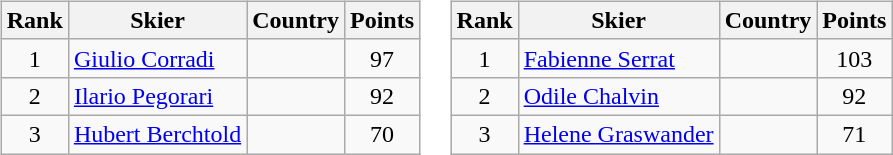<table>
<tr>
<td><br><table class="wikitable">
<tr class="backgroundcolor5">
<th>Rank</th>
<th>Skier</th>
<th>Country</th>
<th>Points</th>
</tr>
<tr>
<td align="center">1</td>
<td><a href='#'>Giulio Corradi</a></td>
<td></td>
<td align="center">97</td>
</tr>
<tr>
<td align="center">2</td>
<td><a href='#'>Ilario Pegorari</a></td>
<td></td>
<td align="center">92</td>
</tr>
<tr>
<td align="center">3</td>
<td><a href='#'>Hubert Berchtold</a></td>
<td></td>
<td align="center">70</td>
</tr>
</table>
</td>
<td><br><table class="wikitable">
<tr class="backgroundcolor5">
<th>Rank</th>
<th>Skier</th>
<th>Country</th>
<th>Points</th>
</tr>
<tr>
<td align="center">1</td>
<td><a href='#'>Fabienne Serrat</a></td>
<td></td>
<td align="center">103</td>
</tr>
<tr>
<td align="center">2</td>
<td><a href='#'>Odile Chalvin</a></td>
<td></td>
<td align="center">92</td>
</tr>
<tr>
<td align="center">3</td>
<td><a href='#'>Helene Graswander</a></td>
<td></td>
<td align="center">71</td>
</tr>
</table>
</td>
</tr>
</table>
